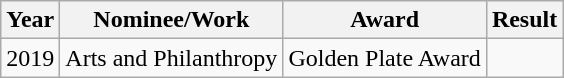<table class="wikitable">
<tr>
<th>Year</th>
<th>Nominee/Work</th>
<th>Award</th>
<th>Result</th>
</tr>
<tr>
<td>2019</td>
<td>Arts and Philanthropy</td>
<td>Golden Plate Award</td>
<td></td>
</tr>
</table>
